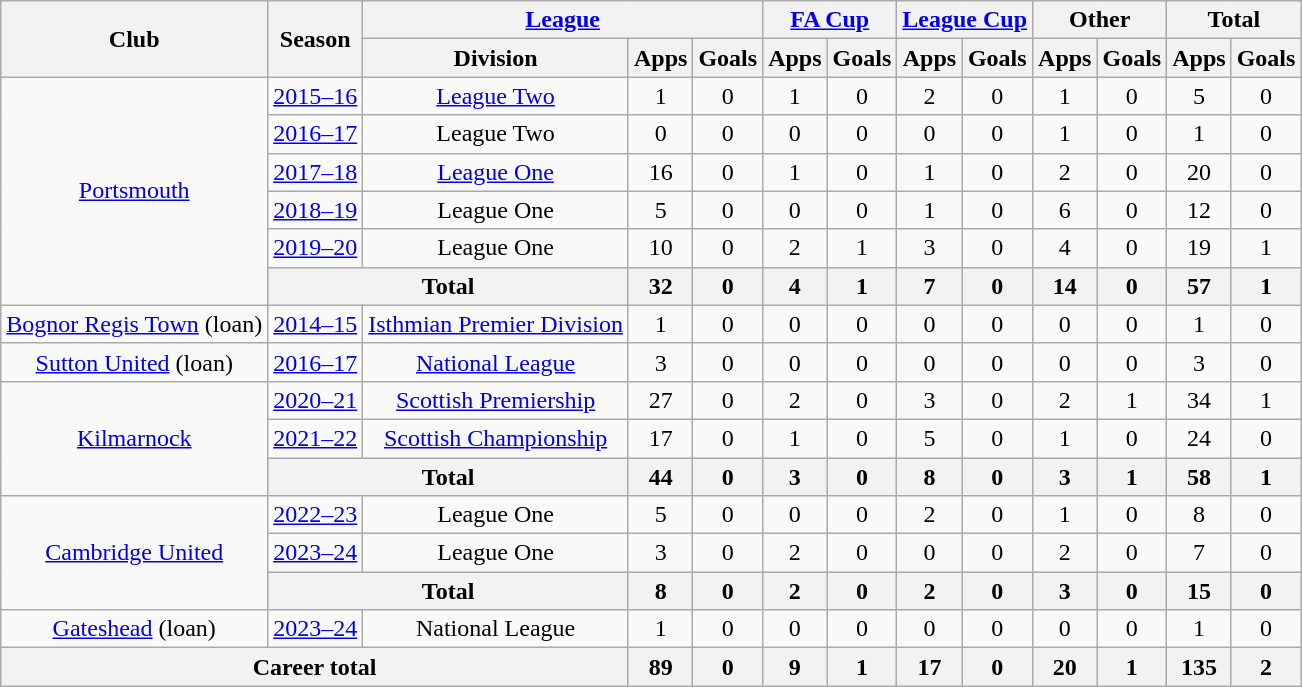<table class="wikitable" style="text-align:center">
<tr>
<th rowspan="2">Club</th>
<th rowspan="2">Season</th>
<th colspan="3"><a href='#'>League</a></th>
<th colspan="2"><a href='#'>FA Cup</a></th>
<th colspan="2"><a href='#'>League Cup</a></th>
<th colspan="2">Other</th>
<th colspan="2">Total</th>
</tr>
<tr>
<th>Division</th>
<th>Apps</th>
<th>Goals</th>
<th>Apps</th>
<th>Goals</th>
<th>Apps</th>
<th>Goals</th>
<th>Apps</th>
<th>Goals</th>
<th>Apps</th>
<th>Goals</th>
</tr>
<tr>
<td rowspan="6"><a href='#'>Portsmouth</a></td>
<td><a href='#'>2015–16</a></td>
<td><a href='#'>League Two</a></td>
<td>1</td>
<td>0</td>
<td>1</td>
<td>0</td>
<td>2</td>
<td>0</td>
<td>1</td>
<td>0</td>
<td>5</td>
<td>0</td>
</tr>
<tr>
<td><a href='#'>2016–17</a></td>
<td>League Two</td>
<td>0</td>
<td>0</td>
<td>0</td>
<td>0</td>
<td>0</td>
<td>0</td>
<td>1</td>
<td>0</td>
<td>1</td>
<td>0</td>
</tr>
<tr>
<td><a href='#'>2017–18</a></td>
<td><a href='#'>League One</a></td>
<td>16</td>
<td>0</td>
<td>1</td>
<td>0</td>
<td>1</td>
<td>0</td>
<td>2</td>
<td>0</td>
<td>20</td>
<td>0</td>
</tr>
<tr>
<td><a href='#'>2018–19</a></td>
<td>League One</td>
<td>5</td>
<td>0</td>
<td>0</td>
<td>0</td>
<td>1</td>
<td>0</td>
<td>6</td>
<td>0</td>
<td>12</td>
<td>0</td>
</tr>
<tr>
<td><a href='#'>2019–20</a></td>
<td>League One</td>
<td>10</td>
<td>0</td>
<td>2</td>
<td>1</td>
<td>3</td>
<td>0</td>
<td>4</td>
<td>0</td>
<td>19</td>
<td>1</td>
</tr>
<tr>
<th colspan="2">Total</th>
<th>32</th>
<th>0</th>
<th>4</th>
<th>1</th>
<th>7</th>
<th>0</th>
<th>14</th>
<th>0</th>
<th>57</th>
<th>1</th>
</tr>
<tr>
<td><a href='#'>Bognor Regis Town</a> (loan)</td>
<td><a href='#'>2014–15</a></td>
<td><a href='#'>Isthmian Premier Division</a></td>
<td>1</td>
<td>0</td>
<td>0</td>
<td>0</td>
<td>0</td>
<td>0</td>
<td>0</td>
<td>0</td>
<td>1</td>
<td>0</td>
</tr>
<tr>
<td><a href='#'>Sutton United</a> (loan)</td>
<td><a href='#'>2016–17</a></td>
<td><a href='#'>National League</a></td>
<td>3</td>
<td>0</td>
<td>0</td>
<td>0</td>
<td>0</td>
<td>0</td>
<td>0</td>
<td>0</td>
<td>3</td>
<td>0</td>
</tr>
<tr>
<td rowspan="3"><a href='#'>Kilmarnock</a></td>
<td><a href='#'>2020–21</a></td>
<td><a href='#'>Scottish Premiership</a></td>
<td>27</td>
<td>0</td>
<td>2</td>
<td>0</td>
<td>3</td>
<td>0</td>
<td>2</td>
<td>1</td>
<td>34</td>
<td>1</td>
</tr>
<tr>
<td><a href='#'>2021–22</a></td>
<td><a href='#'>Scottish Championship</a></td>
<td>17</td>
<td>0</td>
<td>1</td>
<td>0</td>
<td>5</td>
<td>0</td>
<td>1</td>
<td>0</td>
<td>24</td>
<td>0</td>
</tr>
<tr>
<th colspan="2">Total</th>
<th>44</th>
<th>0</th>
<th>3</th>
<th>0</th>
<th>8</th>
<th>0</th>
<th>3</th>
<th>1</th>
<th>58</th>
<th>1</th>
</tr>
<tr>
<td rowspan="3"><a href='#'>Cambridge United</a></td>
<td><a href='#'>2022–23</a></td>
<td>League One</td>
<td>5</td>
<td>0</td>
<td>0</td>
<td>0</td>
<td>2</td>
<td>0</td>
<td>1</td>
<td>0</td>
<td>8</td>
<td>0</td>
</tr>
<tr>
<td><a href='#'>2023–24</a></td>
<td>League One</td>
<td>3</td>
<td>0</td>
<td>2</td>
<td>0</td>
<td>0</td>
<td>0</td>
<td>2</td>
<td>0</td>
<td>7</td>
<td>0</td>
</tr>
<tr>
<th colspan="2">Total</th>
<th>8</th>
<th>0</th>
<th>2</th>
<th>0</th>
<th>2</th>
<th>0</th>
<th>3</th>
<th>0</th>
<th>15</th>
<th>0</th>
</tr>
<tr>
<td><a href='#'>Gateshead</a> (loan)</td>
<td><a href='#'>2023–24</a></td>
<td>National League</td>
<td>1</td>
<td>0</td>
<td>0</td>
<td>0</td>
<td>0</td>
<td>0</td>
<td>0</td>
<td>0</td>
<td>1</td>
<td>0</td>
</tr>
<tr>
<th colspan="3">Career total</th>
<th>89</th>
<th>0</th>
<th>9</th>
<th>1</th>
<th>17</th>
<th>0</th>
<th>20</th>
<th>1</th>
<th>135</th>
<th>2</th>
</tr>
</table>
